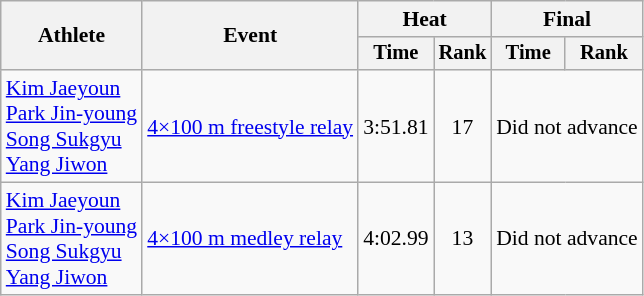<table class=wikitable style="font-size:90%">
<tr>
<th rowspan=2>Athlete</th>
<th rowspan=2>Event</th>
<th colspan="2">Heat</th>
<th colspan="2">Final</th>
</tr>
<tr style="font-size:95%">
<th>Time</th>
<th>Rank</th>
<th>Time</th>
<th>Rank</th>
</tr>
<tr align=center>
<td align=left><a href='#'>Kim Jaeyoun</a><br><a href='#'>Park Jin-young</a><br><a href='#'>Song Sukgyu</a><br><a href='#'>Yang Jiwon</a></td>
<td align=left><a href='#'>4×100 m freestyle relay</a></td>
<td>3:51.81</td>
<td>17</td>
<td colspan=2>Did not advance</td>
</tr>
<tr align=center>
<td align=left><a href='#'>Kim Jaeyoun</a><br><a href='#'>Park Jin-young</a><br><a href='#'>Song Sukgyu</a><br><a href='#'>Yang Jiwon</a></td>
<td align=left><a href='#'>4×100 m medley relay</a></td>
<td>4:02.99</td>
<td>13</td>
<td colspan=2>Did not advance</td>
</tr>
</table>
